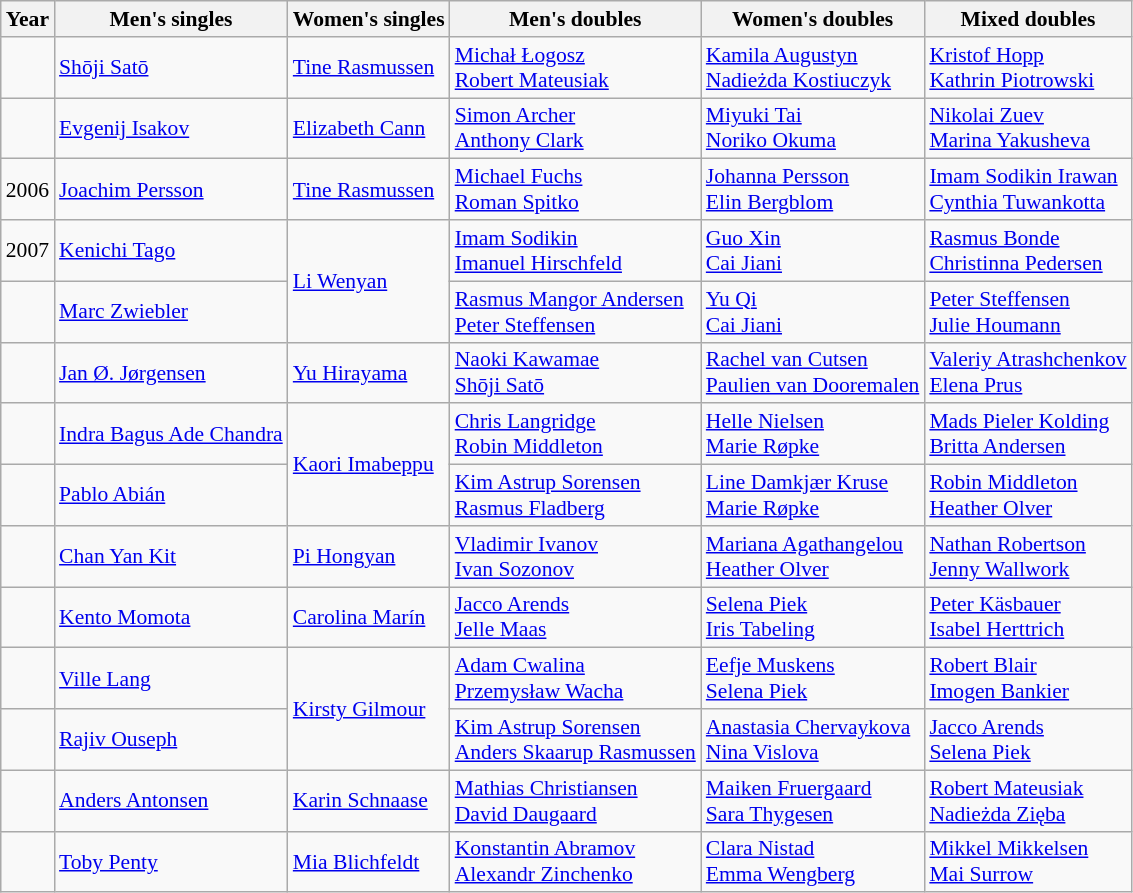<table class=wikitable style="font-size:90%;">
<tr>
<th>Year</th>
<th>Men's singles</th>
<th>Women's singles</th>
<th>Men's doubles</th>
<th>Women's doubles</th>
<th>Mixed doubles</th>
</tr>
<tr>
<td></td>
<td> <a href='#'>Shōji Satō</a></td>
<td> <a href='#'>Tine Rasmussen</a></td>
<td> <a href='#'>Michał Łogosz</a> <br>  <a href='#'>Robert Mateusiak</a></td>
<td> <a href='#'>Kamila Augustyn</a> <br>  <a href='#'>Nadieżda Kostiuczyk</a></td>
<td> <a href='#'>Kristof Hopp</a> <br>  <a href='#'>Kathrin Piotrowski</a></td>
</tr>
<tr>
<td></td>
<td> <a href='#'>Evgenij Isakov</a></td>
<td> <a href='#'>Elizabeth Cann</a></td>
<td> <a href='#'>Simon Archer</a> <br>  <a href='#'>Anthony Clark</a></td>
<td> <a href='#'>Miyuki Tai</a> <br>  <a href='#'>Noriko Okuma</a></td>
<td> <a href='#'>Nikolai Zuev</a> <br>  <a href='#'>Marina Yakusheva</a></td>
</tr>
<tr>
<td>2006</td>
<td> <a href='#'>Joachim Persson</a></td>
<td> <a href='#'>Tine Rasmussen</a></td>
<td> <a href='#'>Michael Fuchs</a> <br>  <a href='#'>Roman Spitko</a></td>
<td> <a href='#'>Johanna Persson</a> <br>  <a href='#'>Elin Bergblom</a></td>
<td> <a href='#'>Imam Sodikin Irawan</a> <br>  <a href='#'>Cynthia Tuwankotta</a></td>
</tr>
<tr>
<td>2007</td>
<td> <a href='#'>Kenichi Tago</a></td>
<td rowspan=2> <a href='#'>Li Wenyan</a></td>
<td> <a href='#'>Imam Sodikin</a> <br>  <a href='#'>Imanuel Hirschfeld</a></td>
<td> <a href='#'>Guo Xin</a> <br>  <a href='#'>Cai Jiani</a></td>
<td> <a href='#'>Rasmus Bonde</a> <br>  <a href='#'>Christinna Pedersen</a></td>
</tr>
<tr>
<td></td>
<td> <a href='#'>Marc Zwiebler</a></td>
<td> <a href='#'>Rasmus Mangor Andersen</a> <br>  <a href='#'>Peter Steffensen</a></td>
<td> <a href='#'>Yu Qi</a> <br>  <a href='#'>Cai Jiani</a></td>
<td> <a href='#'>Peter Steffensen</a> <br>  <a href='#'>Julie Houmann</a></td>
</tr>
<tr>
<td></td>
<td> <a href='#'>Jan Ø. Jørgensen</a></td>
<td> <a href='#'>Yu Hirayama</a></td>
<td> <a href='#'>Naoki Kawamae</a> <br>  <a href='#'>Shōji Satō</a></td>
<td> <a href='#'>Rachel van Cutsen</a> <br>  <a href='#'>Paulien van Dooremalen</a></td>
<td> <a href='#'>Valeriy Atrashchenkov</a> <br>  <a href='#'>Elena Prus</a></td>
</tr>
<tr>
<td></td>
<td> <a href='#'>Indra Bagus Ade Chandra</a></td>
<td rowspan=2> <a href='#'>Kaori Imabeppu</a></td>
<td> <a href='#'>Chris Langridge</a> <br>  <a href='#'>Robin Middleton</a></td>
<td> <a href='#'>Helle Nielsen</a> <br>  <a href='#'>Marie Røpke</a></td>
<td> <a href='#'>Mads Pieler Kolding</a> <br>  <a href='#'>Britta Andersen</a></td>
</tr>
<tr>
<td></td>
<td> <a href='#'>Pablo Abián</a></td>
<td> <a href='#'>Kim Astrup Sorensen</a> <br>  <a href='#'>Rasmus Fladberg</a></td>
<td> <a href='#'>Line Damkjær Kruse</a> <br>  <a href='#'>Marie Røpke</a></td>
<td> <a href='#'>Robin Middleton</a> <br>  <a href='#'>Heather Olver</a></td>
</tr>
<tr>
<td></td>
<td> <a href='#'>Chan Yan Kit</a></td>
<td> <a href='#'>Pi Hongyan</a></td>
<td> <a href='#'>Vladimir Ivanov</a> <br>  <a href='#'>Ivan Sozonov</a></td>
<td> <a href='#'>Mariana Agathangelou</a> <br>  <a href='#'>Heather Olver</a></td>
<td> <a href='#'>Nathan Robertson</a> <br>  <a href='#'>Jenny Wallwork</a></td>
</tr>
<tr>
<td></td>
<td> <a href='#'>Kento Momota</a></td>
<td> <a href='#'>Carolina Marín</a></td>
<td> <a href='#'>Jacco Arends</a> <br>  <a href='#'>Jelle Maas</a></td>
<td> <a href='#'>Selena Piek</a> <br>  <a href='#'>Iris Tabeling</a></td>
<td> <a href='#'>Peter Käsbauer</a> <br>  <a href='#'>Isabel Herttrich</a></td>
</tr>
<tr>
<td></td>
<td> <a href='#'>Ville Lang</a></td>
<td rowspan=2> <a href='#'>Kirsty Gilmour</a></td>
<td> <a href='#'>Adam Cwalina</a> <br>  <a href='#'>Przemysław Wacha</a></td>
<td> <a href='#'>Eefje Muskens</a> <br>  <a href='#'>Selena Piek</a></td>
<td> <a href='#'>Robert Blair</a> <br>  <a href='#'>Imogen Bankier</a></td>
</tr>
<tr>
<td></td>
<td> <a href='#'>Rajiv Ouseph</a></td>
<td> <a href='#'>Kim Astrup Sorensen</a> <br>  <a href='#'>Anders Skaarup Rasmussen</a></td>
<td> <a href='#'>Anastasia Chervaykova</a> <br>  <a href='#'>Nina Vislova</a></td>
<td> <a href='#'>Jacco Arends</a> <br>  <a href='#'>Selena Piek</a></td>
</tr>
<tr>
<td></td>
<td> <a href='#'>Anders Antonsen</a></td>
<td> <a href='#'>Karin Schnaase</a></td>
<td> <a href='#'>Mathias Christiansen</a><br> <a href='#'>David Daugaard</a></td>
<td> <a href='#'>Maiken Fruergaard</a> <br>  <a href='#'>Sara Thygesen</a></td>
<td> <a href='#'>Robert Mateusiak</a> <br>  <a href='#'>Nadieżda Zięba</a></td>
</tr>
<tr>
<td></td>
<td> <a href='#'>Toby Penty</a></td>
<td> <a href='#'>Mia Blichfeldt</a></td>
<td> <a href='#'>Konstantin Abramov</a> <br>  <a href='#'>Alexandr Zinchenko</a></td>
<td> <a href='#'>Clara Nistad</a> <br>  <a href='#'>Emma Wengberg</a></td>
<td> <a href='#'>Mikkel Mikkelsen</a> <br>  <a href='#'>Mai Surrow</a></td>
</tr>
</table>
